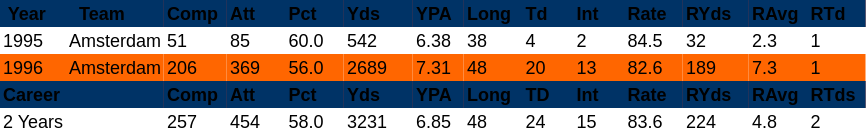<table cellpadding="2" cellspacing="0" style="font-family:Arial, Helvetica, sans-serif; font-size: 12px">
<tr bgcolor="#660000">
<td width="40" nowrap="nowrap" bgcolor="#003366"><span><strong> Year</strong></span></td>
<td width="40" nowrap="nowrap" bgcolor="#003366"><span><strong>  Team</strong></span></td>
<td width="38" nowrap="nowrap" bgcolor="#003366"><div><span><strong>Comp</strong></span></div></td>
<td width="35" nowrap="nowrap" bgcolor="#003366"><div><span><strong>Att</strong></span></div></td>
<td width="35" nowrap="nowrap" bgcolor="#003366"><div><span><strong>Pct</strong></span></div></td>
<td width="42" nowrap="nowrap" bgcolor="#003366"><div><span><strong>Yds</strong></span></div></td>
<td width="30" nowrap="nowrap" bgcolor="#003366"><div><span><strong>YPA</strong></span></div></td>
<td width="35" nowrap="nowrap" bgcolor="#003366"><div><span><strong>Long</strong></span></div></td>
<td width="30" nowrap="nowrap" bgcolor="#003366"><div><span><strong>Td</strong></span></div></td>
<td width="30" nowrap="nowrap" bgcolor="#003366"><div><span><strong>Int</strong></span></div></td>
<td width="35" nowrap="nowrap" bgcolor="#003366"><div><span><strong>Rate</strong></span></div></td>
<td width="40" nowrap="nowrap" bgcolor="#003366"><div><span><strong>RYds</strong></span></div></td>
<td width="35" nowrap="nowrap" bgcolor="#003366"><div><span><strong>RAvg</strong></span></div></td>
<td width="35" nowrap="nowrap" bgcolor="#003366"><div><span><strong>RTd</strong></span></div></td>
</tr>
<tr>
<td nowrap="nowrap">1995</td>
<td nowrap="nowrap">Amsterdam</td>
<td nowrap="nowrap"><div>51</div></td>
<td nowrap="nowrap"><div>85</div></td>
<td nowrap="nowrap"><div>60.0</div></td>
<td nowrap="nowrap"><div>542</div></td>
<td nowrap="nowrap"><div>6.38</div></td>
<td nowrap="nowrap"><div>38</div></td>
<td nowrap="nowrap"><div>4</div></td>
<td nowrap="nowrap"><div>2</div></td>
<td nowrap="nowrap"><div>84.5</div></td>
<td nowrap="nowrap"><div>32</div></td>
<td nowrap="nowrap"><div>2.3</div></td>
<td nowrap="nowrap"><div>1</div></td>
</tr>
<tr>
<td nowrap="nowrap" bgcolor="#ff6600">1996</td>
<td nowrap="nowrap" bgcolor="#ff6600">Amsterdam</td>
<td nowrap="nowrap" bgcolor="#ff6600"><div>206</div></td>
<td nowrap="nowrap" bgcolor="#ff6600"><div>369</div></td>
<td nowrap="nowrap" bgcolor="#ff6600"><div>56.0</div></td>
<td nowrap="nowrap" bgcolor="#ff6600"><div>2689</div></td>
<td nowrap="nowrap" bgcolor="#ff6600"><div>7.31</div></td>
<td nowrap="nowrap" bgcolor="#ff6600"><div>48</div></td>
<td nowrap="nowrap" bgcolor="#ff6600"><div>20</div></td>
<td nowrap="nowrap" bgcolor="#ff6600"><div>13</div></td>
<td nowrap="nowrap" bgcolor="#ff6600"><div>82.6</div></td>
<td nowrap="nowrap" bgcolor="#ff6600"><div>189</div></td>
<td nowrap="nowrap" bgcolor="#ff6600"><div>7.3</div></td>
<td nowrap="nowrap" bgcolor="#ff6600"><div>1</div></td>
</tr>
<tr bgcolor="#660000" style="border-bottom:#000000 solid 1px">
<td colspan="2" nowrap="nowrap" bgcolor="#003366"><span><strong>Career</strong></span></td>
<td nowrap="nowrap" bgcolor="#003366"><div><span><strong>Comp</strong></span></div></td>
<td nowrap="nowrap" bgcolor="#003366"><div><span><strong>Att</strong></span></div></td>
<td nowrap="nowrap" bgcolor="#003366"><div><span><strong>Pct</strong></span></div></td>
<td nowrap="nowrap" bgcolor="#003366"><div><span><strong>Yds</strong></span></div></td>
<td nowrap="nowrap" bgcolor="#003366"><div><span><strong>YPA</strong></span></div></td>
<td nowrap="nowrap" bgcolor="#003366"><div><span><strong>Long</strong></span></div></td>
<td nowrap="nowrap" bgcolor="#003366"><div><span><strong>TD</strong></span></div></td>
<td nowrap="nowrap" bgcolor="#003366"><div><span><strong>Int</strong></span></div></td>
<td nowrap="nowrap" bgcolor="#003366"><div><span><strong>Rate</strong></span></div></td>
<td nowrap="nowrap" bgcolor="#003366"><div><span><strong>RYds</strong></span></div></td>
<td nowrap="nowrap" bgcolor="#003366"><div><span><strong>RAvg</strong></span></div></td>
<td nowrap="nowrap" bgcolor="#003366"><div><span><strong>RTds</strong></span></div></td>
</tr>
<tr>
<td colspan="2" nowrap="nowrap">2 Years</td>
<td nowrap="nowrap"><div>257</div></td>
<td nowrap="nowrap"><div>454</div></td>
<td nowrap="nowrap"><div>58.0</div></td>
<td nowrap="nowrap"><div>3231</div></td>
<td nowrap="nowrap"><div>6.85</div></td>
<td nowrap="nowrap"><div>48</div></td>
<td nowrap="nowrap"><div>24</div></td>
<td nowrap="nowrap"><div>15</div></td>
<td nowrap="nowrap"><div>83.6</div></td>
<td nowrap="nowrap"><div>224</div></td>
<td nowrap="nowrap"><div>4.8</div></td>
<td nowrap="nowrap"><div>2</div></td>
</tr>
</table>
